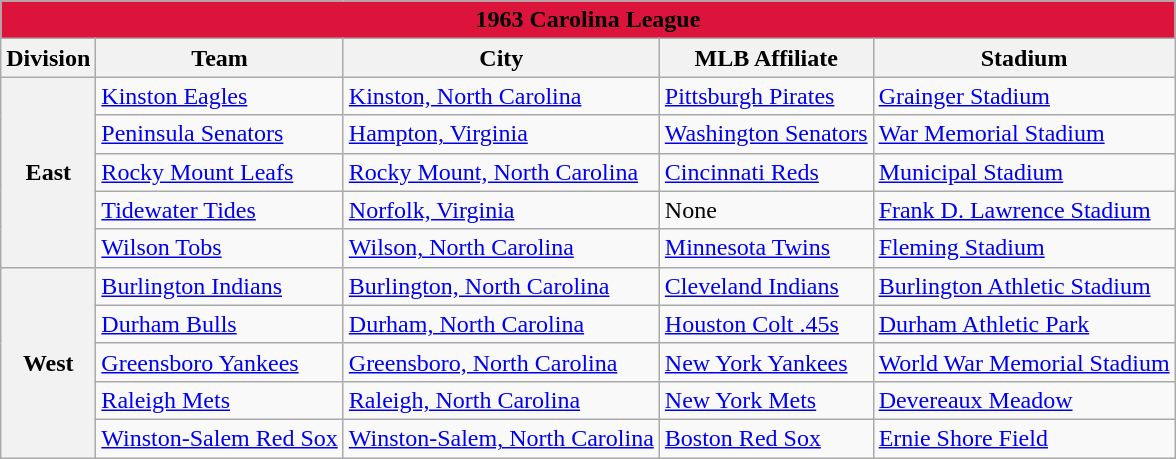<table class="wikitable" style="width:auto">
<tr>
<td bgcolor="#DC143C" align="center" colspan="7"><strong><span>1963 Carolina League</span></strong></td>
</tr>
<tr>
<th>Division</th>
<th>Team</th>
<th>City</th>
<th>MLB Affiliate</th>
<th>Stadium</th>
</tr>
<tr>
<th rowspan="5">East</th>
<td><a href='#'>Kinston Eagles</a></td>
<td><a href='#'>Kinston, North Carolina</a></td>
<td><a href='#'>Pittsburgh Pirates</a></td>
<td><a href='#'>Grainger Stadium</a></td>
</tr>
<tr>
<td><a href='#'>Peninsula Senators</a></td>
<td><a href='#'>Hampton, Virginia</a></td>
<td><a href='#'>Washington Senators</a></td>
<td><a href='#'>War Memorial Stadium</a></td>
</tr>
<tr>
<td><a href='#'>Rocky Mount Leafs</a></td>
<td><a href='#'>Rocky Mount, North Carolina</a></td>
<td><a href='#'>Cincinnati Reds</a></td>
<td><a href='#'>Municipal Stadium</a></td>
</tr>
<tr>
<td><a href='#'>Tidewater Tides</a></td>
<td><a href='#'>Norfolk, Virginia</a></td>
<td>None</td>
<td><a href='#'>Frank D. Lawrence Stadium</a></td>
</tr>
<tr>
<td><a href='#'>Wilson Tobs</a></td>
<td><a href='#'>Wilson, North Carolina</a></td>
<td><a href='#'>Minnesota Twins</a></td>
<td><a href='#'>Fleming Stadium</a></td>
</tr>
<tr>
<th rowspan="5">West</th>
<td><a href='#'>Burlington Indians</a></td>
<td><a href='#'>Burlington, North Carolina</a></td>
<td><a href='#'>Cleveland Indians</a></td>
<td><a href='#'>Burlington Athletic Stadium</a></td>
</tr>
<tr>
<td><a href='#'>Durham Bulls</a></td>
<td><a href='#'>Durham, North Carolina</a></td>
<td><a href='#'>Houston Colt .45s</a></td>
<td><a href='#'>Durham Athletic Park</a></td>
</tr>
<tr>
<td><a href='#'>Greensboro Yankees</a></td>
<td><a href='#'>Greensboro, North Carolina</a></td>
<td><a href='#'>New York Yankees</a></td>
<td><a href='#'>World War Memorial Stadium</a></td>
</tr>
<tr>
<td><a href='#'>Raleigh Mets</a></td>
<td><a href='#'>Raleigh, North Carolina</a></td>
<td><a href='#'>New York Mets</a></td>
<td><a href='#'>Devereaux Meadow</a></td>
</tr>
<tr>
<td><a href='#'>Winston-Salem Red Sox</a></td>
<td><a href='#'>Winston-Salem, North Carolina</a></td>
<td><a href='#'>Boston Red Sox</a></td>
<td><a href='#'>Ernie Shore Field</a></td>
</tr>
</table>
